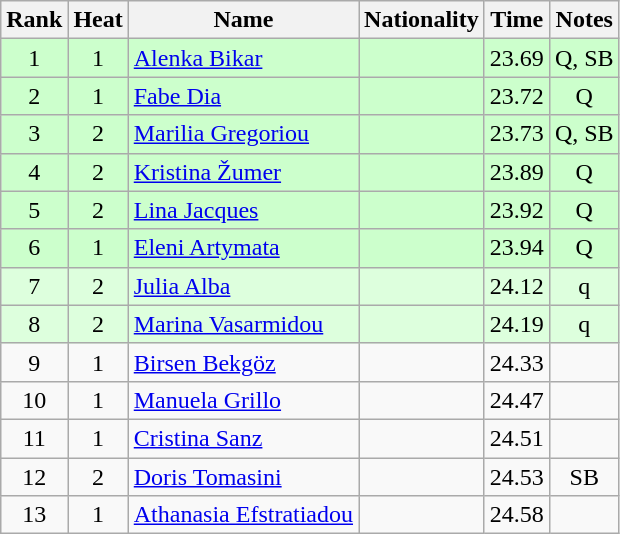<table class="wikitable sortable" style="text-align:center">
<tr>
<th>Rank</th>
<th>Heat</th>
<th>Name</th>
<th>Nationality</th>
<th>Time</th>
<th>Notes</th>
</tr>
<tr bgcolor=ccffcc>
<td>1</td>
<td>1</td>
<td align=left><a href='#'>Alenka Bikar</a></td>
<td align=left></td>
<td>23.69</td>
<td>Q, SB</td>
</tr>
<tr bgcolor=ccffcc>
<td>2</td>
<td>1</td>
<td align=left><a href='#'>Fabe Dia</a></td>
<td align=left></td>
<td>23.72</td>
<td>Q</td>
</tr>
<tr bgcolor=ccffcc>
<td>3</td>
<td>2</td>
<td align=left><a href='#'>Marilia Gregoriou</a></td>
<td align=left></td>
<td>23.73</td>
<td>Q, SB</td>
</tr>
<tr bgcolor=ccffcc>
<td>4</td>
<td>2</td>
<td align=left><a href='#'>Kristina Žumer</a></td>
<td align=left></td>
<td>23.89</td>
<td>Q</td>
</tr>
<tr bgcolor=ccffcc>
<td>5</td>
<td>2</td>
<td align=left><a href='#'>Lina Jacques</a></td>
<td align=left></td>
<td>23.92</td>
<td>Q</td>
</tr>
<tr bgcolor=ccffcc>
<td>6</td>
<td>1</td>
<td align=left><a href='#'>Eleni Artymata</a></td>
<td align=left></td>
<td>23.94</td>
<td>Q</td>
</tr>
<tr bgcolor=ddffdd>
<td>7</td>
<td>2</td>
<td align=left><a href='#'>Julia Alba</a></td>
<td align=left></td>
<td>24.12</td>
<td>q</td>
</tr>
<tr bgcolor=ddffdd>
<td>8</td>
<td>2</td>
<td align=left><a href='#'>Marina Vasarmidou</a></td>
<td align=left></td>
<td>24.19</td>
<td>q</td>
</tr>
<tr>
<td>9</td>
<td>1</td>
<td align=left><a href='#'>Birsen Bekgöz</a></td>
<td align=left></td>
<td>24.33</td>
<td></td>
</tr>
<tr>
<td>10</td>
<td>1</td>
<td align=left><a href='#'>Manuela Grillo</a></td>
<td align=left></td>
<td>24.47</td>
<td></td>
</tr>
<tr>
<td>11</td>
<td>1</td>
<td align=left><a href='#'>Cristina Sanz</a></td>
<td align=left></td>
<td>24.51</td>
<td></td>
</tr>
<tr>
<td>12</td>
<td>2</td>
<td align=left><a href='#'>Doris Tomasini</a></td>
<td align=left></td>
<td>24.53</td>
<td>SB</td>
</tr>
<tr>
<td>13</td>
<td>1</td>
<td align=left><a href='#'>Athanasia Efstratiadou</a></td>
<td align=left></td>
<td>24.58</td>
<td></td>
</tr>
</table>
